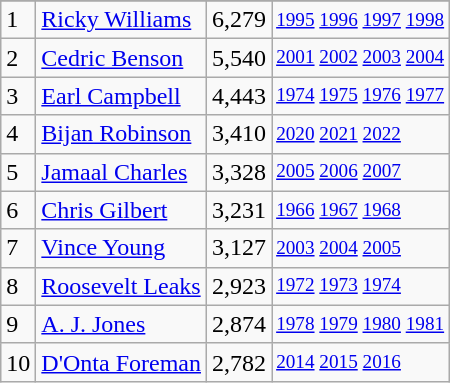<table class="wikitable">
<tr>
</tr>
<tr>
<td>1</td>
<td><a href='#'>Ricky Williams</a></td>
<td>6,279</td>
<td style="font-size:80%;"><a href='#'>1995</a> <a href='#'>1996</a> <a href='#'>1997</a> <a href='#'>1998</a></td>
</tr>
<tr>
<td>2</td>
<td><a href='#'>Cedric Benson</a></td>
<td>5,540</td>
<td style="font-size:80%;"><a href='#'>2001</a> <a href='#'>2002</a> <a href='#'>2003</a> <a href='#'>2004</a></td>
</tr>
<tr>
<td>3</td>
<td><a href='#'>Earl Campbell</a></td>
<td>4,443</td>
<td style="font-size:80%;"><a href='#'>1974</a> <a href='#'>1975</a> <a href='#'>1976</a> <a href='#'>1977</a></td>
</tr>
<tr>
<td>4</td>
<td><a href='#'>Bijan Robinson</a></td>
<td>3,410</td>
<td style="font-size:80%;"><a href='#'>2020</a> <a href='#'>2021</a> <a href='#'>2022</a></td>
</tr>
<tr>
<td>5</td>
<td><a href='#'>Jamaal Charles</a></td>
<td>3,328</td>
<td style="font-size:80%;"><a href='#'>2005</a> <a href='#'>2006</a> <a href='#'>2007</a></td>
</tr>
<tr>
<td>6</td>
<td><a href='#'>Chris Gilbert</a></td>
<td>3,231</td>
<td style="font-size:80%;"><a href='#'>1966</a> <a href='#'>1967</a> <a href='#'>1968</a></td>
</tr>
<tr>
<td>7</td>
<td><a href='#'>Vince Young</a></td>
<td>3,127</td>
<td style="font-size:80%;"><a href='#'>2003</a> <a href='#'>2004</a> <a href='#'>2005</a></td>
</tr>
<tr>
<td>8</td>
<td><a href='#'>Roosevelt Leaks</a></td>
<td>2,923</td>
<td style="font-size:80%;"><a href='#'>1972</a> <a href='#'>1973</a> <a href='#'>1974</a></td>
</tr>
<tr>
<td>9</td>
<td><a href='#'>A. J. Jones</a></td>
<td>2,874</td>
<td style="font-size:80%;"><a href='#'>1978</a> <a href='#'>1979</a> <a href='#'>1980</a> <a href='#'>1981</a></td>
</tr>
<tr>
<td>10</td>
<td><a href='#'>D'Onta Foreman</a></td>
<td>2,782</td>
<td style="font-size:80%;"><a href='#'>2014</a> <a href='#'>2015</a> <a href='#'>2016</a></td>
</tr>
</table>
